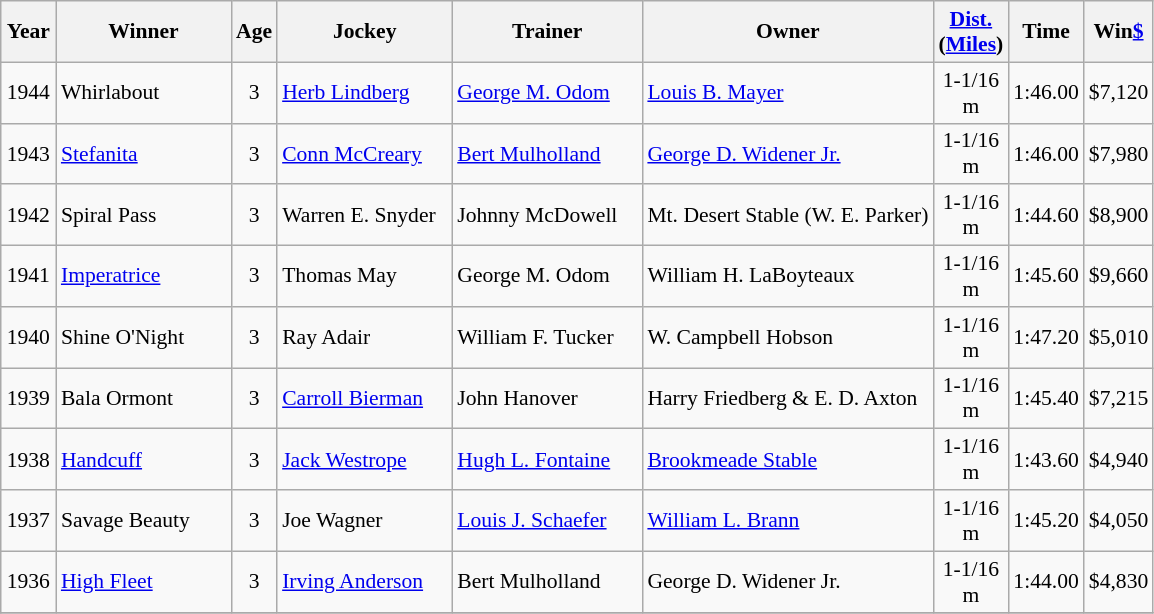<table class="wikitable sortable" style="font-size:90%">
<tr>
<th style="width:30px">Year<br></th>
<th style="width:110px">Winner<br></th>
<th style="width:20px">Age<br></th>
<th style="width:110px">Jockey<br></th>
<th style="width:120px">Trainer<br></th>
<th>Owner<br></th>
<th style="width:25px"><a href='#'>Dist.</a><br> <span>(<a href='#'>Miles</a>)</span></th>
<th style="width:25px">Time<br></th>
<th style="width:25px">Win<a href='#'>$</a><br></th>
</tr>
<tr>
<td align=center>1944</td>
<td>Whirlabout</td>
<td align=center>3</td>
<td><a href='#'>Herb Lindberg</a></td>
<td><a href='#'>George M. Odom</a></td>
<td><a href='#'>Louis B. Mayer</a></td>
<td align=center>1-1/16 m</td>
<td>1:46.00</td>
<td>$7,120</td>
</tr>
<tr>
<td align=center>1943</td>
<td><a href='#'>Stefanita</a></td>
<td align=center>3</td>
<td><a href='#'>Conn McCreary</a></td>
<td><a href='#'>Bert Mulholland</a></td>
<td><a href='#'>George D. Widener Jr.</a></td>
<td align=center>1-1/16 m</td>
<td>1:46.00</td>
<td>$7,980</td>
</tr>
<tr>
<td align=center>1942</td>
<td>Spiral Pass</td>
<td align=center>3</td>
<td>Warren E. Snyder</td>
<td>Johnny McDowell</td>
<td>Mt. Desert Stable (W. E. Parker)</td>
<td align=center>1-1/16 m</td>
<td>1:44.60</td>
<td>$8,900</td>
</tr>
<tr>
<td align=center>1941</td>
<td><a href='#'>Imperatrice</a></td>
<td align=center>3</td>
<td>Thomas May</td>
<td>George M. Odom</td>
<td>William H. LaBoyteaux</td>
<td align=center>1-1/16 m</td>
<td>1:45.60</td>
<td>$9,660</td>
</tr>
<tr>
<td align=center>1940</td>
<td>Shine O'Night</td>
<td align=center>3</td>
<td>Ray Adair</td>
<td>William F. Tucker</td>
<td>W. Campbell Hobson</td>
<td align=center>1-1/16 m</td>
<td>1:47.20</td>
<td>$5,010</td>
</tr>
<tr>
<td align=center>1939</td>
<td>Bala Ormont</td>
<td align=center>3</td>
<td><a href='#'>Carroll Bierman</a></td>
<td>John Hanover</td>
<td>Harry Friedberg & E. D. Axton</td>
<td align=center>1-1/16 m</td>
<td>1:45.40</td>
<td>$7,215</td>
</tr>
<tr>
<td align=center>1938</td>
<td><a href='#'>Handcuff</a></td>
<td align=center>3</td>
<td><a href='#'>Jack Westrope</a></td>
<td><a href='#'>Hugh L. Fontaine</a></td>
<td><a href='#'>Brookmeade Stable</a></td>
<td align=center>1-1/16 m</td>
<td>1:43.60</td>
<td>$4,940</td>
</tr>
<tr>
<td align=center>1937</td>
<td>Savage Beauty</td>
<td align=center>3</td>
<td>Joe Wagner</td>
<td><a href='#'>Louis J. Schaefer</a></td>
<td><a href='#'>William L. Brann</a></td>
<td align=center>1-1/16 m</td>
<td>1:45.20</td>
<td>$4,050</td>
</tr>
<tr>
<td align=center>1936</td>
<td><a href='#'>High Fleet</a></td>
<td align=center>3</td>
<td><a href='#'>Irving Anderson</a></td>
<td>Bert Mulholland</td>
<td>George D. Widener Jr.</td>
<td align=center>1-1/16 m</td>
<td>1:44.00</td>
<td>$4,830</td>
</tr>
<tr>
</tr>
</table>
